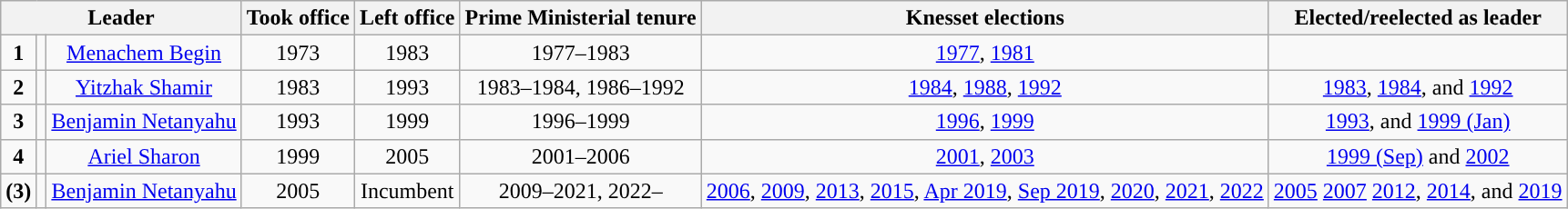<table class="wikitable" style="text-align: center;">
<tr>
<th colspan="3">Leader</th>
<th>Took office</th>
<th>Left office</th>
<th>Prime Ministerial tenure</th>
<th>Knesset elections</th>
<th>Elected/reelected as leader</th>
</tr>
<tr>
<td style="background: "><strong>1</strong></td>
<td></td>
<td><a href='#'>Menachem Begin</a></td>
<td>1973</td>
<td>1983</td>
<td>1977–1983</td>
<td><a href='#'>1977</a>, <a href='#'>1981</a></td>
<td></td>
</tr>
<tr>
<td style="background: "><strong>2</strong></td>
<td></td>
<td><a href='#'>Yitzhak Shamir</a></td>
<td>1983</td>
<td>1993</td>
<td>1983–1984, 1986–1992</td>
<td><a href='#'>1984</a>, <a href='#'>1988</a>, <a href='#'>1992</a></td>
<td><a href='#'>1983</a>, <a href='#'>1984</a>, and <a href='#'>1992</a></td>
</tr>
<tr>
<td style="background: "><strong>3</strong></td>
<td></td>
<td><a href='#'>Benjamin Netanyahu</a></td>
<td>1993</td>
<td>1999</td>
<td>1996–1999</td>
<td><a href='#'>1996</a>, <a href='#'>1999</a></td>
<td><a href='#'>1993</a>, and <a href='#'>1999 (Jan)</a></td>
</tr>
<tr>
<td style="background: "><strong>4</strong></td>
<td></td>
<td><a href='#'>Ariel Sharon</a></td>
<td>1999</td>
<td>2005</td>
<td>2001–2006</td>
<td><a href='#'>2001</a>, <a href='#'>2003</a></td>
<td><a href='#'>1999 (Sep)</a> and <a href='#'>2002</a></td>
</tr>
<tr>
<td style="background: "><strong>(3)</strong></td>
<td></td>
<td><a href='#'>Benjamin Netanyahu</a></td>
<td>2005</td>
<td>Incumbent</td>
<td>2009–2021, 2022–</td>
<td><a href='#'>2006</a>, <a href='#'>2009</a>, <a href='#'>2013</a>, <a href='#'>2015</a>, <a href='#'>Apr 2019</a>, <a href='#'>Sep 2019</a>, <a href='#'>2020</a>, <a href='#'>2021</a>, <a href='#'>2022</a></td>
<td><a href='#'>2005</a> <a href='#'>2007</a> <a href='#'>2012</a>, <a href='#'>2014</a>, and <a href='#'>2019</a></td>
</tr>
</table>
